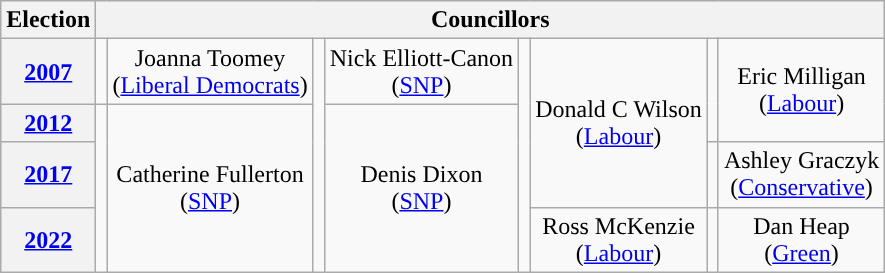<table class="wikitable" style="text-align:center">
<tr>
<th>Election</th>
<th colspan=8>Councillors</th>
</tr>
<tr>
<th><a href='#'>2007</a></th>
<td rowspan=1; style="background-color: "></td>
<td rowspan=1>Joanna Toomey<br>(<a href='#'>Liberal Democrats</a>)</td>
<td rowspan=4; style="background-color: "></td>
<td rowspan=1>Nick Elliott-Canon<br>(<a href='#'>SNP</a>)</td>
<td rowspan=4; style="background-color: "></td>
<td rowspan=3>Donald C Wilson<br>(<a href='#'>Labour</a>)</td>
<td rowspan=2; style="background-color: "></td>
<td rowspan=2>Eric Milligan<br>(<a href='#'>Labour</a>)</td>
</tr>
<tr>
<th><a href='#'>2012</a></th>
<td rowspan=3; style="background-color: "></td>
<td rowspan=3>Catherine Fullerton<br>(<a href='#'>SNP</a>)</td>
<td rowspan=3>Denis Dixon<br>(<a href='#'>SNP</a>)</td>
</tr>
<tr>
<th><a href='#'>2017</a></th>
<td rowspan=1; style="background-color: "></td>
<td rowspan=1>Ashley Graczyk<br>(<a href='#'>Conservative</a>)</td>
</tr>
<tr>
<th><a href='#'>2022</a></th>
<td rowspan=1>Ross McKenzie<br>(<a href='#'>Labour</a>)</td>
<td rowspan=1; style="background-color: "></td>
<td rowspan=1>Dan Heap<br>(<a href='#'>Green</a>)</td>
</tr>
</table>
